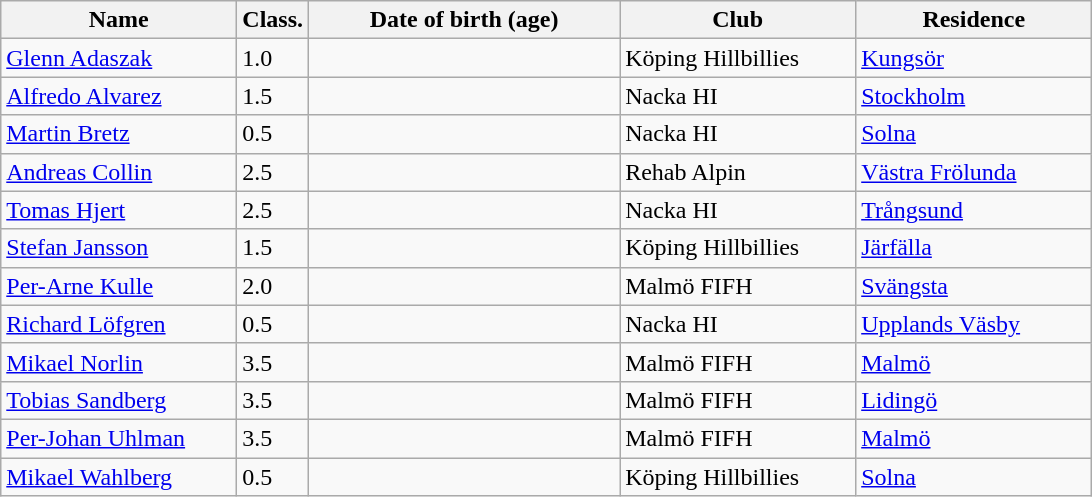<table class="wikitable">
<tr>
<th width=150>Name</th>
<th>Class.</th>
<th width=200>Date of birth (age)</th>
<th width=150>Club</th>
<th width=150>Residence</th>
</tr>
<tr>
<td><a href='#'>Glenn Adaszak</a></td>
<td>1.0</td>
<td></td>
<td>Köping Hillbillies</td>
<td><a href='#'>Kungsör</a></td>
</tr>
<tr>
<td><a href='#'>Alfredo Alvarez</a></td>
<td>1.5</td>
<td></td>
<td>Nacka HI</td>
<td><a href='#'>Stockholm</a></td>
</tr>
<tr>
<td><a href='#'>Martin Bretz</a></td>
<td>0.5</td>
<td></td>
<td>Nacka HI</td>
<td><a href='#'>Solna</a></td>
</tr>
<tr>
<td><a href='#'>Andreas Collin</a></td>
<td>2.5</td>
<td></td>
<td>Rehab Alpin</td>
<td><a href='#'>Västra Frölunda</a></td>
</tr>
<tr>
<td><a href='#'>Tomas Hjert</a></td>
<td>2.5</td>
<td></td>
<td>Nacka HI</td>
<td><a href='#'>Trångsund</a></td>
</tr>
<tr>
<td><a href='#'>Stefan Jansson</a></td>
<td>1.5</td>
<td></td>
<td>Köping Hillbillies</td>
<td><a href='#'>Järfälla</a></td>
</tr>
<tr>
<td><a href='#'>Per-Arne Kulle</a></td>
<td>2.0</td>
<td></td>
<td>Malmö FIFH</td>
<td><a href='#'>Svängsta</a></td>
</tr>
<tr>
<td><a href='#'>Richard Löfgren</a></td>
<td>0.5</td>
<td></td>
<td>Nacka HI</td>
<td><a href='#'>Upplands Väsby</a></td>
</tr>
<tr>
<td><a href='#'>Mikael Norlin</a></td>
<td>3.5</td>
<td></td>
<td>Malmö FIFH</td>
<td><a href='#'>Malmö</a></td>
</tr>
<tr>
<td><a href='#'>Tobias Sandberg</a></td>
<td>3.5</td>
<td></td>
<td>Malmö FIFH</td>
<td><a href='#'>Lidingö</a></td>
</tr>
<tr>
<td><a href='#'>Per-Johan Uhlman</a></td>
<td>3.5</td>
<td></td>
<td>Malmö FIFH</td>
<td><a href='#'>Malmö</a></td>
</tr>
<tr>
<td><a href='#'>Mikael Wahlberg</a></td>
<td>0.5</td>
<td></td>
<td>Köping Hillbillies</td>
<td><a href='#'>Solna</a></td>
</tr>
</table>
